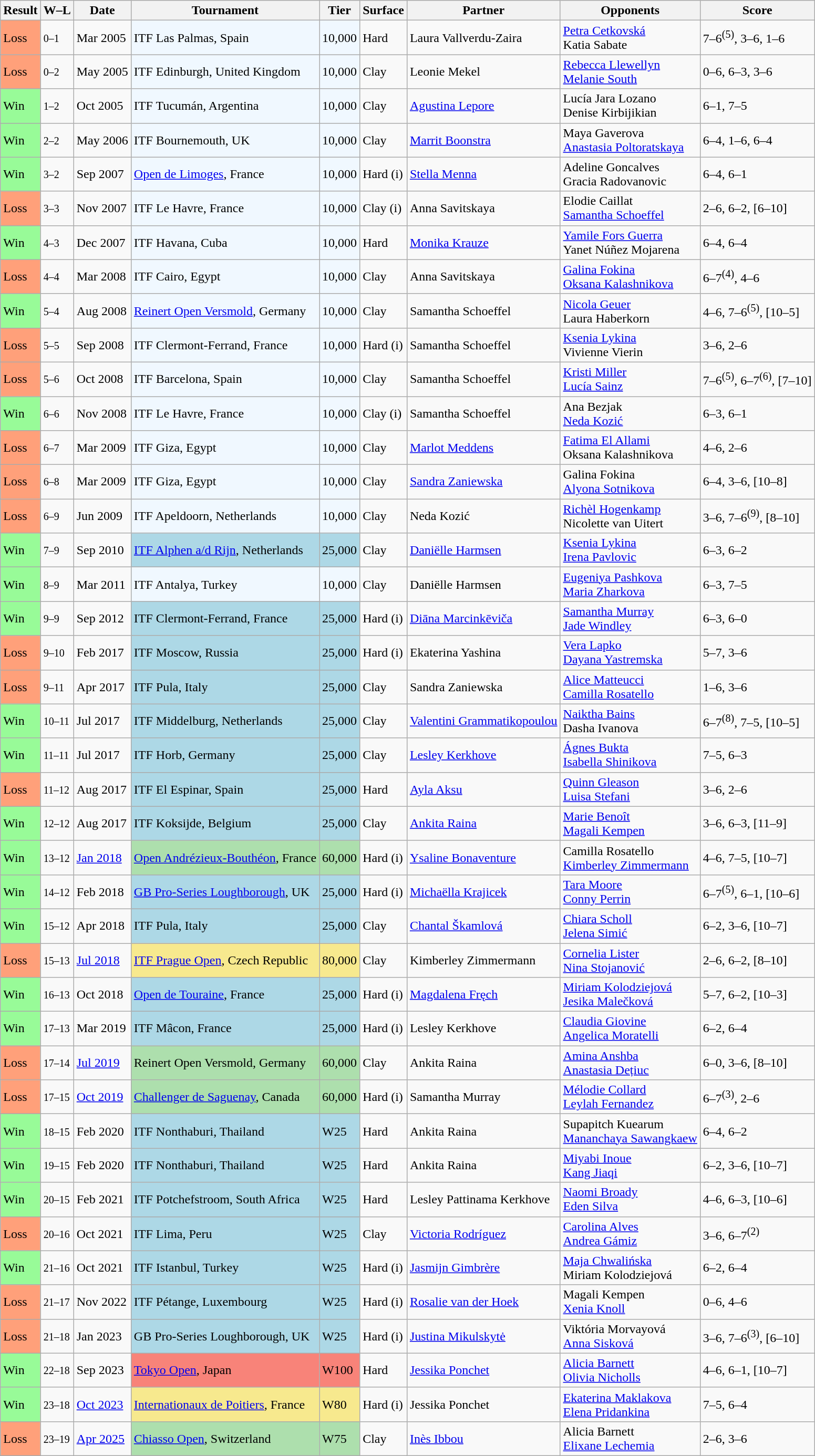<table class="sortable wikitable nowrap">
<tr>
<th>Result</th>
<th class="unsortable">W–L</th>
<th>Date</th>
<th>Tournament</th>
<th>Tier</th>
<th>Surface</th>
<th>Partner</th>
<th>Opponents</th>
<th class="unsortable">Score</th>
</tr>
<tr>
<td bgcolor=FFA07A>Loss</td>
<td><small>0–1</small></td>
<td>Mar 2005</td>
<td style="background:#f0f8ff;">ITF Las Palmas, Spain</td>
<td style="background:#f0f8ff;">10,000</td>
<td>Hard</td>
<td> Laura Vallverdu-Zaira</td>
<td> <a href='#'>Petra Cetkovská</a> <br>  Katia Sabate</td>
<td>7–6<sup>(5)</sup>, 3–6, 1–6</td>
</tr>
<tr>
<td bgcolor=FFA07A>Loss</td>
<td><small>0–2</small></td>
<td>May 2005</td>
<td style="background:#f0f8ff;">ITF Edinburgh, United Kingdom</td>
<td style="background:#f0f8ff;">10,000</td>
<td>Clay</td>
<td> Leonie Mekel</td>
<td> <a href='#'>Rebecca Llewellyn</a> <br>  <a href='#'>Melanie South</a></td>
<td>0–6, 6–3, 3–6</td>
</tr>
<tr>
<td bgcolor="98FB98">Win</td>
<td><small>1–2</small></td>
<td>Oct 2005</td>
<td style="background:#f0f8ff;">ITF Tucumán, Argentina</td>
<td style="background:#f0f8ff;">10,000</td>
<td>Clay</td>
<td> <a href='#'>Agustina Lepore</a></td>
<td> Lucía Jara Lozano <br>  Denise Kirbijikian</td>
<td>6–1, 7–5</td>
</tr>
<tr>
<td bgcolor="98FB98">Win</td>
<td><small>2–2</small></td>
<td>May 2006</td>
<td style="background:#f0f8ff;">ITF Bournemouth, UK</td>
<td style="background:#f0f8ff;">10,000</td>
<td>Clay</td>
<td> <a href='#'>Marrit Boonstra</a></td>
<td> Maya Gaverova <br>  <a href='#'>Anastasia Poltoratskaya</a></td>
<td>6–4, 1–6, 6–4</td>
</tr>
<tr>
<td bgcolor="98FB98">Win</td>
<td><small>3–2</small></td>
<td>Sep 2007</td>
<td style="background:#f0f8ff;"><a href='#'>Open de Limoges</a>, France</td>
<td style="background:#f0f8ff;">10,000</td>
<td>Hard (i)</td>
<td> <a href='#'>Stella Menna</a></td>
<td> Adeline Goncalves <br>  Gracia Radovanovic</td>
<td>6–4, 6–1</td>
</tr>
<tr>
<td bgcolor=FFA07A>Loss</td>
<td><small>3–3</small></td>
<td>Nov 2007</td>
<td style="background:#f0f8ff;">ITF Le Havre, France</td>
<td style="background:#f0f8ff;">10,000</td>
<td>Clay (i)</td>
<td> Anna Savitskaya</td>
<td> Elodie Caillat <br>  <a href='#'>Samantha Schoeffel</a></td>
<td>2–6, 6–2, [6–10]</td>
</tr>
<tr>
<td bgcolor="98FB98">Win</td>
<td><small>4–3</small></td>
<td>Dec 2007</td>
<td style="background:#f0f8ff;">ITF Havana, Cuba</td>
<td style="background:#f0f8ff;">10,000</td>
<td>Hard</td>
<td> <a href='#'>Monika Krauze</a></td>
<td> <a href='#'>Yamile Fors Guerra</a> <br>  Yanet Núñez Mojarena</td>
<td>6–4, 6–4</td>
</tr>
<tr>
<td bgcolor=FFA07A>Loss</td>
<td><small>4–4</small></td>
<td>Mar 2008</td>
<td style="background:#f0f8ff;">ITF Cairo, Egypt</td>
<td style="background:#f0f8ff;">10,000</td>
<td>Clay</td>
<td> Anna Savitskaya</td>
<td> <a href='#'>Galina Fokina</a> <br>  <a href='#'>Oksana Kalashnikova</a></td>
<td>6–7<sup>(4)</sup>, 4–6</td>
</tr>
<tr>
<td bgcolor="98FB98">Win</td>
<td><small>5–4</small></td>
<td>Aug 2008</td>
<td style="background:#f0f8ff;"><a href='#'>Reinert Open Versmold</a>, Germany</td>
<td style="background:#f0f8ff;">10,000</td>
<td>Clay</td>
<td> Samantha Schoeffel</td>
<td> <a href='#'>Nicola Geuer</a> <br>  Laura Haberkorn</td>
<td>4–6, 7–6<sup>(5)</sup>, [10–5]</td>
</tr>
<tr>
<td bgcolor=FFA07A>Loss</td>
<td><small>5–5</small></td>
<td>Sep 2008</td>
<td style="background:#f0f8ff;">ITF Clermont-Ferrand, France</td>
<td style="background:#f0f8ff;">10,000</td>
<td>Hard (i)</td>
<td> Samantha Schoeffel</td>
<td> <a href='#'>Ksenia Lykina</a> <br>  Vivienne Vierin</td>
<td>3–6, 2–6</td>
</tr>
<tr>
<td bgcolor=FFA07A>Loss</td>
<td><small>5–6</small></td>
<td>Oct 2008</td>
<td style="background:#f0f8ff;">ITF Barcelona, Spain</td>
<td style="background:#f0f8ff;">10,000</td>
<td>Clay</td>
<td> Samantha Schoeffel</td>
<td> <a href='#'>Kristi Miller</a> <br>  <a href='#'>Lucía Sainz</a></td>
<td>7–6<sup>(5)</sup>, 6–7<sup>(6)</sup>, [7–10]</td>
</tr>
<tr>
<td bgcolor="98FB98">Win</td>
<td><small>6–6</small></td>
<td>Nov 2008</td>
<td style="background:#f0f8ff;">ITF Le Havre, France</td>
<td style="background:#f0f8ff;">10,000</td>
<td>Clay (i)</td>
<td> Samantha Schoeffel</td>
<td> Ana Bezjak <br>  <a href='#'>Neda Kozić</a></td>
<td>6–3, 6–1</td>
</tr>
<tr>
<td bgcolor=FFA07A>Loss</td>
<td><small>6–7</small></td>
<td>Mar 2009</td>
<td style="background:#f0f8ff;">ITF Giza, Egypt</td>
<td style="background:#f0f8ff;">10,000</td>
<td>Clay</td>
<td> <a href='#'>Marlot Meddens</a></td>
<td> <a href='#'>Fatima El Allami</a> <br>  Oksana Kalashnikova</td>
<td>4–6, 2–6</td>
</tr>
<tr>
<td bgcolor="FFA07A">Loss</td>
<td><small>6–8</small></td>
<td>Mar 2009</td>
<td style="background:#f0f8ff;">ITF Giza, Egypt</td>
<td style="background:#f0f8ff;">10,000</td>
<td>Clay</td>
<td> <a href='#'>Sandra Zaniewska</a></td>
<td> Galina Fokina <br>  <a href='#'>Alyona Sotnikova</a></td>
<td>6–4, 3–6, [10–8]</td>
</tr>
<tr>
<td bgcolor="FFA07A">Loss</td>
<td><small>6–9</small></td>
<td>Jun 2009</td>
<td style="background:#f0f8ff;">ITF Apeldoorn, Netherlands</td>
<td style="background:#f0f8ff;">10,000</td>
<td>Clay</td>
<td> Neda Kozić</td>
<td> <a href='#'>Richèl Hogenkamp</a> <br>  Nicolette van Uitert</td>
<td>3–6, 7–6<sup>(9)</sup>, [8–10]</td>
</tr>
<tr>
<td bgcolor="98FB98">Win</td>
<td><small>7–9</small></td>
<td>Sep 2010</td>
<td style="background:lightblue;"><a href='#'>ITF Alphen a/d Rijn</a>, Netherlands</td>
<td style="background:lightblue;">25,000</td>
<td>Clay</td>
<td> <a href='#'>Daniëlle Harmsen</a></td>
<td> <a href='#'>Ksenia Lykina</a> <br>  <a href='#'>Irena Pavlovic</a></td>
<td>6–3, 6–2</td>
</tr>
<tr>
<td bgcolor="98FB98">Win</td>
<td><small>8–9</small></td>
<td>Mar 2011</td>
<td style="background:#f0f8ff;">ITF Antalya, Turkey</td>
<td style="background:#f0f8ff;">10,000</td>
<td>Clay</td>
<td> Daniëlle Harmsen</td>
<td> <a href='#'>Eugeniya Pashkova</a> <br>  <a href='#'>Maria Zharkova</a></td>
<td>6–3, 7–5</td>
</tr>
<tr>
<td style="background:#98fb98;">Win</td>
<td><small>9–9</small></td>
<td>Sep 2012</td>
<td style="background:lightblue;">ITF Clermont-Ferrand, France</td>
<td style="background:lightblue;">25,000</td>
<td>Hard (i)</td>
<td> <a href='#'>Diāna Marcinkēviča</a></td>
<td> <a href='#'>Samantha Murray</a> <br>  <a href='#'>Jade Windley</a></td>
<td>6–3, 6–0</td>
</tr>
<tr>
<td style="background:#ffa07a;">Loss</td>
<td><small>9–10</small></td>
<td>Feb 2017</td>
<td style="background:lightblue;">ITF Moscow, Russia</td>
<td style="background:lightblue;">25,000</td>
<td>Hard (i)</td>
<td> Ekaterina Yashina</td>
<td> <a href='#'>Vera Lapko</a> <br>  <a href='#'>Dayana Yastremska</a></td>
<td>5–7, 3–6</td>
</tr>
<tr>
<td style="background:#ffa07a;">Loss</td>
<td><small>9–11</small></td>
<td>Apr 2017</td>
<td style="background:lightblue;">ITF Pula, Italy</td>
<td style="background:lightblue;">25,000</td>
<td>Clay</td>
<td> Sandra Zaniewska</td>
<td> <a href='#'>Alice Matteucci</a> <br>  <a href='#'>Camilla Rosatello</a></td>
<td>1–6, 3–6</td>
</tr>
<tr>
<td style="background:#98fb98;">Win</td>
<td><small>10–11</small></td>
<td>Jul 2017</td>
<td style="background:lightblue;">ITF Middelburg, Netherlands</td>
<td style="background:lightblue;">25,000</td>
<td>Clay</td>
<td> <a href='#'>Valentini Grammatikopoulou</a></td>
<td> <a href='#'>Naiktha Bains</a> <br>  Dasha Ivanova</td>
<td>6–7<sup>(8)</sup>, 7–5, [10–5]</td>
</tr>
<tr>
<td style="background:#98fb98;">Win</td>
<td><small>11–11</small></td>
<td>Jul 2017</td>
<td style="background:lightblue;">ITF Horb, Germany</td>
<td style="background:lightblue;">25,000</td>
<td>Clay</td>
<td> <a href='#'>Lesley Kerkhove</a></td>
<td> <a href='#'>Ágnes Bukta</a> <br>  <a href='#'>Isabella Shinikova</a></td>
<td>7–5, 6–3</td>
</tr>
<tr>
<td style="background:#ffa07a;">Loss</td>
<td><small>11–12</small></td>
<td>Aug 2017</td>
<td style="background:lightblue;">ITF El Espinar, Spain</td>
<td style="background:lightblue;">25,000</td>
<td>Hard</td>
<td> <a href='#'>Ayla Aksu</a></td>
<td> <a href='#'>Quinn Gleason</a> <br>  <a href='#'>Luisa Stefani</a></td>
<td>3–6, 2–6</td>
</tr>
<tr>
<td style="background:#98fb98;">Win</td>
<td><small>12–12</small></td>
<td>Aug 2017</td>
<td style="background:lightblue;">ITF Koksijde, Belgium</td>
<td style="background:lightblue;">25,000</td>
<td>Clay</td>
<td> <a href='#'>Ankita Raina</a></td>
<td> <a href='#'>Marie Benoît</a> <br>  <a href='#'>Magali Kempen</a></td>
<td>3–6, 6–3, [11–9]</td>
</tr>
<tr>
<td style="background:#98fb98;">Win</td>
<td><small>13–12</small></td>
<td><a href='#'>Jan 2018</a></td>
<td style="background:#addfad;"><a href='#'>Open Andrézieux-Bouthéon</a>, France</td>
<td style="background:#addfad;">60,000</td>
<td>Hard (i)</td>
<td> <a href='#'>Ysaline Bonaventure</a></td>
<td> Camilla Rosatello <br>  <a href='#'>Kimberley Zimmermann</a></td>
<td>4–6, 7–5, [10–7]</td>
</tr>
<tr>
<td style="background:#98fb98;">Win</td>
<td><small>14–12</small></td>
<td>Feb 2018</td>
<td style="background:lightblue;"><a href='#'>GB Pro-Series Loughborough</a>, UK</td>
<td style="background:lightblue;">25,000</td>
<td>Hard (i)</td>
<td> <a href='#'>Michaëlla Krajicek</a></td>
<td> <a href='#'>Tara Moore</a> <br>  <a href='#'>Conny Perrin</a></td>
<td>6–7<sup>(5)</sup>, 6–1, [10–6]</td>
</tr>
<tr>
<td style="background:#98fb98;">Win</td>
<td><small>15–12</small></td>
<td>Apr 2018</td>
<td style="background:lightblue;">ITF Pula, Italy</td>
<td style="background:lightblue;">25,000</td>
<td>Clay</td>
<td> <a href='#'>Chantal Škamlová</a></td>
<td> <a href='#'>Chiara Scholl</a> <br>  <a href='#'>Jelena Simić</a></td>
<td>6–2, 3–6, [10–7]</td>
</tr>
<tr>
<td style="background:#ffa07a;">Loss</td>
<td><small>15–13</small></td>
<td><a href='#'>Jul 2018</a></td>
<td style="background:#f7e98e;"><a href='#'>ITF Prague Open</a>, Czech Republic</td>
<td style="background:#f7e98e;">80,000</td>
<td>Clay</td>
<td> Kimberley Zimmermann</td>
<td> <a href='#'>Cornelia Lister</a> <br>  <a href='#'>Nina Stojanović</a></td>
<td>2–6, 6–2, [8–10]</td>
</tr>
<tr>
<td style="background:#98fb98;">Win</td>
<td><small>16–13</small></td>
<td>Oct 2018</td>
<td style="background:lightblue;"><a href='#'>Open de Touraine</a>, France</td>
<td style="background:lightblue;">25,000</td>
<td>Hard (i)</td>
<td> <a href='#'>Magdalena Fręch</a></td>
<td> <a href='#'>Miriam Kolodziejová</a> <br>  <a href='#'>Jesika Malečková</a></td>
<td>5–7, 6–2, [10–3]</td>
</tr>
<tr>
<td style="background:#98fb98;">Win</td>
<td><small>17–13</small></td>
<td>Mar 2019</td>
<td style="background:lightblue;">ITF Mâcon, France</td>
<td style="background:lightblue;">25,000</td>
<td>Hard (i)</td>
<td> Lesley Kerkhove</td>
<td> <a href='#'>Claudia Giovine</a> <br>  <a href='#'>Angelica Moratelli</a></td>
<td>6–2, 6–4</td>
</tr>
<tr>
<td style="background:#ffa07a;">Loss</td>
<td><small>17–14</small></td>
<td><a href='#'>Jul 2019</a></td>
<td style="background:#addfad;">Reinert Open Versmold, Germany</td>
<td style="background:#addfad;">60,000</td>
<td>Clay</td>
<td> Ankita Raina</td>
<td> <a href='#'>Amina Anshba</a> <br>  <a href='#'>Anastasia Dețiuc</a></td>
<td>6–0, 3–6, [8–10]</td>
</tr>
<tr>
<td style="background:#ffa07a;">Loss</td>
<td><small>17–15</small></td>
<td><a href='#'>Oct 2019</a></td>
<td style="background:#addfad;"><a href='#'>Challenger de Saguenay</a>, Canada</td>
<td style="background:#addfad;">60,000</td>
<td>Hard (i)</td>
<td> Samantha Murray</td>
<td> <a href='#'>Mélodie Collard</a> <br>  <a href='#'>Leylah Fernandez</a></td>
<td>6–7<sup>(3)</sup>, 2–6</td>
</tr>
<tr>
<td style="background:#98fb98;">Win</td>
<td><small>18–15</small></td>
<td>Feb 2020</td>
<td style="background:lightblue;">ITF Nonthaburi, Thailand</td>
<td style="background:lightblue;">W25</td>
<td>Hard</td>
<td> Ankita Raina</td>
<td> Supapitch Kuearum <br>  <a href='#'>Mananchaya Sawangkaew</a></td>
<td>6–4, 6–2</td>
</tr>
<tr>
<td style="background:#98fb98;">Win</td>
<td><small>19–15</small></td>
<td>Feb 2020</td>
<td style="background:lightblue;">ITF Nonthaburi, Thailand</td>
<td style="background:lightblue;">W25</td>
<td>Hard</td>
<td> Ankita Raina</td>
<td> <a href='#'>Miyabi Inoue</a> <br>  <a href='#'>Kang Jiaqi</a></td>
<td>6–2, 3–6, [10–7]</td>
</tr>
<tr>
<td style="background:#98fb98;">Win</td>
<td><small>20–15</small></td>
<td>Feb 2021</td>
<td style="background:lightblue;">ITF Potchefstroom, South Africa</td>
<td style="background:lightblue;">W25</td>
<td>Hard</td>
<td> Lesley Pattinama Kerkhove</td>
<td> <a href='#'>Naomi Broady</a> <br>  <a href='#'>Eden Silva</a></td>
<td>4–6, 6–3, [10–6]</td>
</tr>
<tr>
<td style="background:#ffa07a;">Loss</td>
<td><small>20–16</small></td>
<td>Oct 2021</td>
<td style="background:lightblue;">ITF Lima, Peru</td>
<td style="background:lightblue;">W25</td>
<td>Clay</td>
<td> <a href='#'>Victoria Rodríguez</a></td>
<td> <a href='#'>Carolina Alves</a> <br>  <a href='#'>Andrea Gámiz</a></td>
<td>3–6, 6–7<sup>(2)</sup></td>
</tr>
<tr>
<td style="background:#98fb98;">Win</td>
<td><small>21–16</small></td>
<td>Oct 2021</td>
<td style="background:lightblue;">ITF Istanbul, Turkey</td>
<td style="background:lightblue;">W25</td>
<td>Hard (i)</td>
<td> <a href='#'>Jasmijn Gimbrère</a></td>
<td> <a href='#'>Maja Chwalińska</a> <br>  Miriam Kolodziejová</td>
<td>6–2, 6–4</td>
</tr>
<tr>
<td style="background:#ffa07a;">Loss</td>
<td><small>21–17</small></td>
<td>Nov 2022</td>
<td style="background:lightblue;">ITF Pétange, Luxembourg</td>
<td style="background:lightblue;">W25</td>
<td>Hard (i)</td>
<td> <a href='#'>Rosalie van der Hoek</a></td>
<td> Magali Kempen <br>  <a href='#'>Xenia Knoll</a></td>
<td>0–6, 4–6</td>
</tr>
<tr>
<td style="background:#ffa07a;">Loss</td>
<td><small>21–18</small></td>
<td>Jan 2023</td>
<td style="background:lightblue;">GB Pro-Series Loughborough, UK</td>
<td style="background:lightblue;">W25</td>
<td>Hard (i)</td>
<td> <a href='#'>Justina Mikulskytė</a></td>
<td> Viktória Morvayová <br>  <a href='#'>Anna Sisková</a></td>
<td>3–6, 7–6<sup>(3)</sup>, [6–10]</td>
</tr>
<tr>
<td bgcolor=98FB98>Win</td>
<td><small>22–18</small></td>
<td>Sep 2023</td>
<td bgcolor=f88379><a href='#'>Tokyo Open</a>, Japan</td>
<td bgcolor=f88379>W100</td>
<td>Hard</td>
<td> <a href='#'>Jessika Ponchet</a></td>
<td> <a href='#'>Alicia Barnett</a> <br>  <a href='#'>Olivia Nicholls</a></td>
<td>4–6, 6–1, [10–7]</td>
</tr>
<tr>
<td style="background:#98FB98;">Win</td>
<td><small>23–18</small></td>
<td><a href='#'>Oct 2023</a></td>
<td style="background:#f7e98e;"><a href='#'>Internationaux de Poitiers</a>, France</td>
<td style="background:#f7e98e;">W80</td>
<td>Hard (i)</td>
<td> Jessika Ponchet</td>
<td> <a href='#'>Ekaterina Maklakova</a> <br>  <a href='#'>Elena Pridankina</a></td>
<td>7–5, 6–4</td>
</tr>
<tr>
<td style="background:#ffa07a;">Loss</td>
<td><small>23–19</small></td>
<td><a href='#'>Apr 2025</a></td>
<td style="background:#addfad;"><a href='#'>Chiasso Open</a>, Switzerland</td>
<td style="background:#addfad;">W75</td>
<td>Clay</td>
<td> <a href='#'>Inès Ibbou</a></td>
<td> Alicia Barnett <br>  <a href='#'>Elixane Lechemia</a></td>
<td>2–6, 3–6</td>
</tr>
</table>
